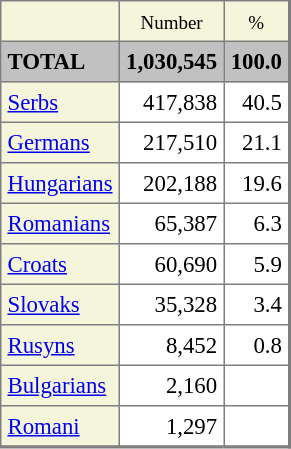<table border=1 cellpadding=4 cellspacing=0 class="toccolours" style="align: left; margin: 0.5em 0 0 0; border-style: solid; border: 1px solid #7f7f7f; border-right-width: 2px; border-bottom-width: 2px; border-collapse: collapse; font-size: 95%;">
<tr>
<td style="background:#F5F5DC;"></td>
<td style="background:#F5F5DC;" align="center"><small>Number</small></td>
<td style="background:#F5F5DC;" align="center"><small>%</small></td>
</tr>
<tr>
<td style="background:#c1c1c1;"><strong>TOTAL</strong></td>
<td colspan=1 style="background:#c1c1c1;" align="center"><strong>1,030,545</strong></td>
<td colspan=1 style="background:#c1c1c1;" align="center"><strong>100.0</strong></td>
</tr>
<tr>
<td style="background:#F5F5DC;"><a href='#'>Serbs</a></td>
<td align="right">417,838</td>
<td align="right">40.5</td>
</tr>
<tr>
<td style="background:#F5F5DC;"><a href='#'>Germans</a></td>
<td align="right">217,510</td>
<td align="right">21.1</td>
</tr>
<tr>
<td style="background:#F5F5DC;"><a href='#'>Hungarians</a></td>
<td align="right">202,188</td>
<td align="right">19.6</td>
</tr>
<tr>
<td style="background:#F5F5DC;"><a href='#'>Romanians</a></td>
<td align="right">65,387</td>
<td align="right">6.3</td>
</tr>
<tr>
<td style="background:#F5F5DC;"><a href='#'>Croats</a></td>
<td align="right">60,690</td>
<td align="right">5.9</td>
</tr>
<tr>
<td style="background:#F5F5DC;"><a href='#'>Slovaks</a></td>
<td align="right">35,328</td>
<td align="right">3.4</td>
</tr>
<tr>
<td style="background:#F5F5DC;"><a href='#'>Rusyns</a></td>
<td align="right">8,452</td>
<td align="right">0.8</td>
</tr>
<tr>
<td style="background:#F5F5DC;"><a href='#'>Bulgarians</a></td>
<td align="right">2,160</td>
<td align="right"></td>
</tr>
<tr>
<td style="background:#F5F5DC;"><a href='#'>Romani</a></td>
<td align="right">1,297</td>
<td align="right"></td>
</tr>
<tr>
</tr>
</table>
